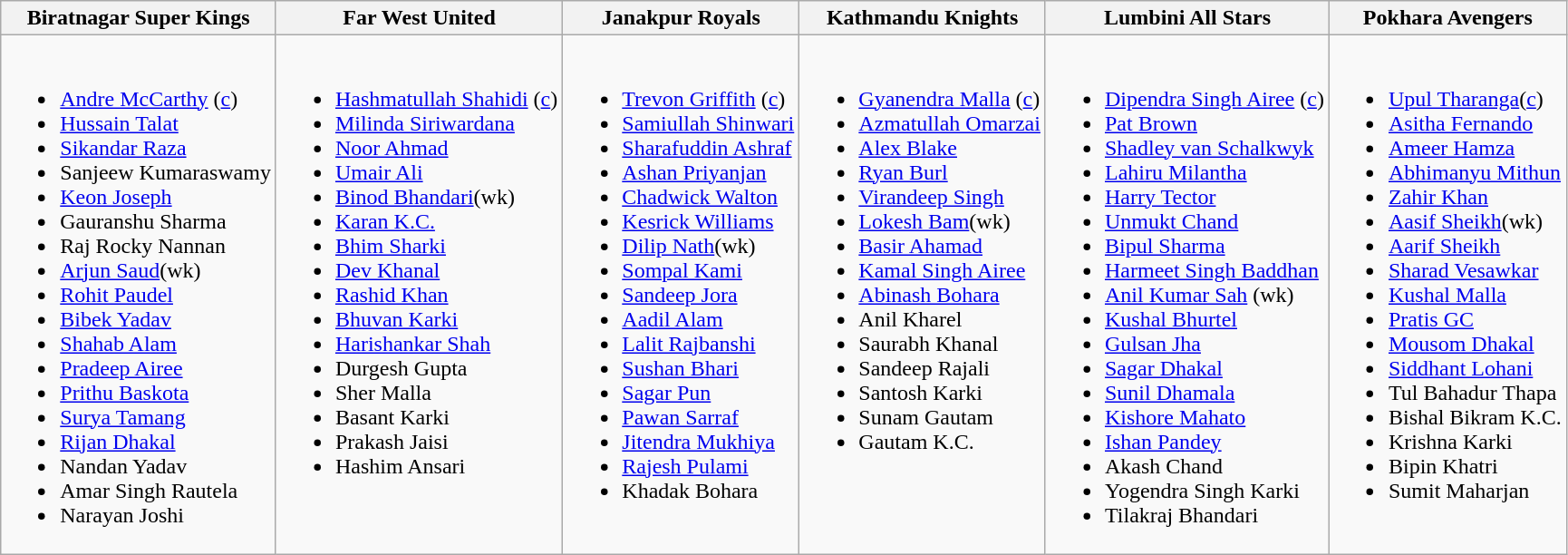<table class="wikitable">
<tr>
<th>Biratnagar Super Kings</th>
<th>Far West United</th>
<th>Janakpur Royals</th>
<th>Kathmandu Knights</th>
<th>Lumbini All Stars</th>
<th>Pokhara Avengers</th>
</tr>
<tr>
<td valign="top"><br><ul><li><a href='#'>Andre McCarthy</a> (<a href='#'>c</a>)</li><li><a href='#'>Hussain Talat</a></li><li><a href='#'>Sikandar Raza</a></li><li>Sanjeew Kumaraswamy</li><li><a href='#'>Keon Joseph</a></li><li>Gauranshu Sharma</li><li>Raj Rocky Nannan</li><li><a href='#'>Arjun Saud</a>(wk)</li><li><a href='#'>Rohit Paudel</a></li><li><a href='#'>Bibek Yadav</a></li><li><a href='#'>Shahab Alam</a></li><li><a href='#'>Pradeep Airee</a></li><li><a href='#'>Prithu Baskota</a></li><li><a href='#'>Surya Tamang</a></li><li><a href='#'>Rijan Dhakal</a></li><li>Nandan Yadav</li><li>Amar Singh Rautela</li><li>Narayan Joshi</li></ul></td>
<td valign="top"><br><ul><li><a href='#'>Hashmatullah Shahidi</a> (<a href='#'>c</a>)</li><li><a href='#'>Milinda Siriwardana</a></li><li><a href='#'>Noor Ahmad</a></li><li><a href='#'>Umair Ali</a></li><li><a href='#'>Binod Bhandari</a>(wk)</li><li><a href='#'>Karan K.C.</a></li><li><a href='#'>Bhim Sharki</a></li><li><a href='#'>Dev Khanal</a></li><li><a href='#'>Rashid Khan</a></li><li><a href='#'>Bhuvan Karki</a></li><li><a href='#'>Harishankar Shah</a></li><li>Durgesh Gupta</li><li>Sher Malla</li><li>Basant Karki</li><li>Prakash Jaisi</li><li>Hashim Ansari</li></ul></td>
<td valign="top"><br><ul><li><a href='#'>Trevon Griffith</a> (<a href='#'>c</a>)</li><li><a href='#'>Samiullah Shinwari</a></li><li><a href='#'>Sharafuddin Ashraf</a></li><li><a href='#'>Ashan Priyanjan</a></li><li><a href='#'>Chadwick Walton</a></li><li><a href='#'>Kesrick Williams</a></li><li><a href='#'>Dilip Nath</a>(wk)</li><li><a href='#'>Sompal Kami</a></li><li><a href='#'>Sandeep Jora</a></li><li><a href='#'>Aadil Alam</a></li><li><a href='#'>Lalit Rajbanshi</a></li><li><a href='#'>Sushan Bhari</a></li><li><a href='#'>Sagar Pun</a></li><li><a href='#'>Pawan Sarraf</a></li><li><a href='#'>Jitendra Mukhiya</a></li><li><a href='#'>Rajesh Pulami</a></li><li>Khadak Bohara</li></ul></td>
<td valign="top"><br><ul><li><a href='#'>Gyanendra Malla</a> (<a href='#'>c</a>)</li><li><a href='#'>Azmatullah Omarzai</a></li><li><a href='#'>Alex Blake</a></li><li><a href='#'>Ryan Burl</a></li><li><a href='#'>Virandeep Singh</a></li><li><a href='#'>Lokesh Bam</a>(wk)</li><li><a href='#'>Basir Ahamad</a></li><li><a href='#'>Kamal Singh Airee</a></li><li><a href='#'>Abinash Bohara</a></li><li>Anil Kharel</li><li>Saurabh Khanal</li><li>Sandeep Rajali</li><li>Santosh Karki</li><li>Sunam Gautam</li><li>Gautam K.C.</li></ul></td>
<td valign="top"><br><ul><li><a href='#'>Dipendra Singh Airee</a> (<a href='#'>c</a>)</li><li><a href='#'>Pat Brown</a></li><li><a href='#'>Shadley van Schalkwyk</a></li><li><a href='#'>Lahiru Milantha</a></li><li><a href='#'>Harry Tector</a></li><li><a href='#'>Unmukt Chand</a></li><li><a href='#'>Bipul Sharma</a></li><li><a href='#'>Harmeet Singh Baddhan</a></li><li><a href='#'>Anil Kumar Sah</a> (wk)</li><li><a href='#'>Kushal Bhurtel</a></li><li><a href='#'>Gulsan Jha</a></li><li><a href='#'>Sagar Dhakal</a></li><li><a href='#'>Sunil Dhamala</a></li><li><a href='#'>Kishore Mahato</a></li><li><a href='#'>Ishan Pandey</a></li><li>Akash Chand</li><li>Yogendra Singh Karki</li><li>Tilakraj Bhandari</li></ul></td>
<td valign="top"><br><ul><li><a href='#'>Upul Tharanga</a>(<a href='#'>c</a>)</li><li><a href='#'>Asitha Fernando</a></li><li><a href='#'>Ameer Hamza</a></li><li><a href='#'>Abhimanyu Mithun</a></li><li><a href='#'>Zahir Khan</a></li><li><a href='#'>Aasif Sheikh</a>(wk)</li><li><a href='#'>Aarif Sheikh</a></li><li><a href='#'>Sharad Vesawkar</a></li><li><a href='#'>Kushal Malla</a></li><li><a href='#'>Pratis GC</a></li><li><a href='#'>Mousom Dhakal</a></li><li><a href='#'>Siddhant Lohani</a></li><li>Tul Bahadur Thapa</li><li>Bishal Bikram K.C.</li><li>Krishna Karki</li><li>Bipin Khatri</li><li>Sumit Maharjan</li></ul></td>
</tr>
</table>
